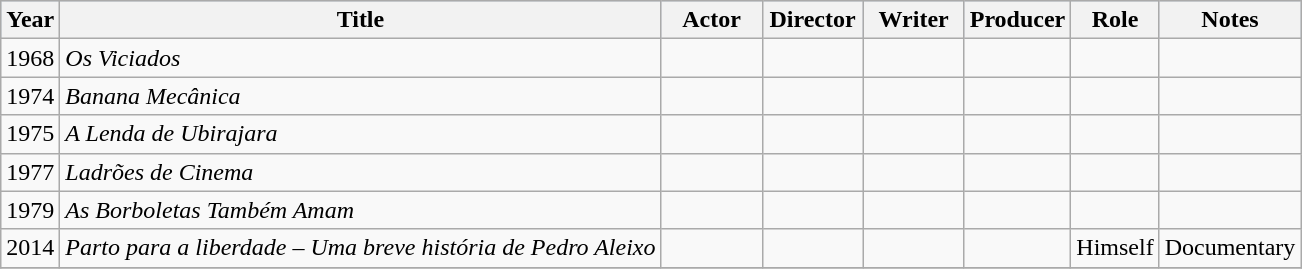<table class="wikitable sortable">
<tr style="background:#b0c4de; text-align:center;">
<th>Year</th>
<th>Title</th>
<th width=60>Actor</th>
<th width=60>Director</th>
<th width=60>Writer</th>
<th width=60>Producer</th>
<th>Role</th>
<th>Notes</th>
</tr>
<tr>
<td>1968</td>
<td><em>Os Viciados</em></td>
<td></td>
<td></td>
<td></td>
<td></td>
<td></td>
<td></td>
</tr>
<tr>
<td>1974</td>
<td><em>Banana Mecânica</em></td>
<td></td>
<td></td>
<td></td>
<td></td>
<td></td>
<td></td>
</tr>
<tr>
<td>1975</td>
<td><em>A Lenda de Ubirajara</em></td>
<td></td>
<td></td>
<td></td>
<td></td>
<td></td>
<td></td>
</tr>
<tr>
<td>1977</td>
<td><em>Ladrões de Cinema</em></td>
<td></td>
<td></td>
<td></td>
<td></td>
<td></td>
<td></td>
</tr>
<tr>
<td>1979</td>
<td><em>As Borboletas Também Amam</em></td>
<td></td>
<td></td>
<td></td>
<td></td>
<td></td>
<td></td>
</tr>
<tr>
<td>2014</td>
<td><em>Parto para a liberdade – Uma breve história de Pedro Aleixo</em></td>
<td></td>
<td></td>
<td></td>
<td></td>
<td>Himself</td>
<td>Documentary</td>
</tr>
<tr>
</tr>
</table>
